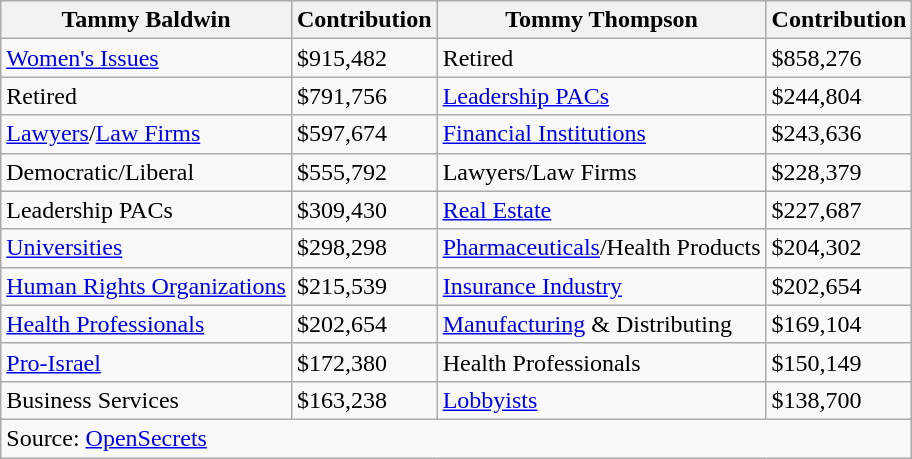<table class="wikitable sortable">
<tr>
<th>Tammy Baldwin</th>
<th>Contribution</th>
<th>Tommy Thompson</th>
<th>Contribution</th>
</tr>
<tr>
<td><a href='#'>Women's Issues</a></td>
<td>$915,482</td>
<td>Retired</td>
<td>$858,276</td>
</tr>
<tr>
<td>Retired</td>
<td>$791,756</td>
<td><a href='#'>Leadership PACs</a></td>
<td>$244,804</td>
</tr>
<tr>
<td><a href='#'>Lawyers</a>/<a href='#'>Law Firms</a></td>
<td>$597,674</td>
<td><a href='#'>Financial Institutions</a></td>
<td>$243,636</td>
</tr>
<tr>
<td>Democratic/Liberal</td>
<td>$555,792</td>
<td>Lawyers/Law Firms</td>
<td>$228,379</td>
</tr>
<tr>
<td>Leadership PACs</td>
<td>$309,430</td>
<td><a href='#'>Real Estate</a></td>
<td>$227,687</td>
</tr>
<tr>
<td><a href='#'>Universities</a></td>
<td>$298,298</td>
<td><a href='#'>Pharmaceuticals</a>/Health Products</td>
<td>$204,302</td>
</tr>
<tr>
<td><a href='#'>Human Rights Organizations</a></td>
<td>$215,539</td>
<td><a href='#'>Insurance Industry</a></td>
<td>$202,654</td>
</tr>
<tr>
<td><a href='#'>Health Professionals</a></td>
<td>$202,654</td>
<td><a href='#'>Manufacturing</a> & Distributing</td>
<td>$169,104</td>
</tr>
<tr>
<td><a href='#'>Pro-Israel</a></td>
<td>$172,380</td>
<td>Health Professionals</td>
<td>$150,149</td>
</tr>
<tr>
<td>Business Services</td>
<td>$163,238</td>
<td><a href='#'>Lobbyists</a></td>
<td>$138,700</td>
</tr>
<tr>
<td colspan=5>Source: <a href='#'>OpenSecrets</a></td>
</tr>
</table>
